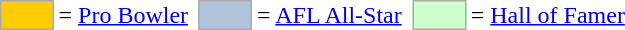<table>
<tr>
<td style="background:#fc0; border:1px solid #aaa; width:2em;"></td>
<td>= <a href='#'>Pro Bowler</a> </td>
<td></td>
<td style="background:lightsteelblue; border:1px solid #aaa; width:2em;"></td>
<td>= <a href='#'>AFL All-Star</a></td>
<td></td>
<td style="background:#cfc; border:1px solid #aaa; width:2em;"></td>
<td>= <a href='#'>Hall of Famer</a></td>
</tr>
</table>
